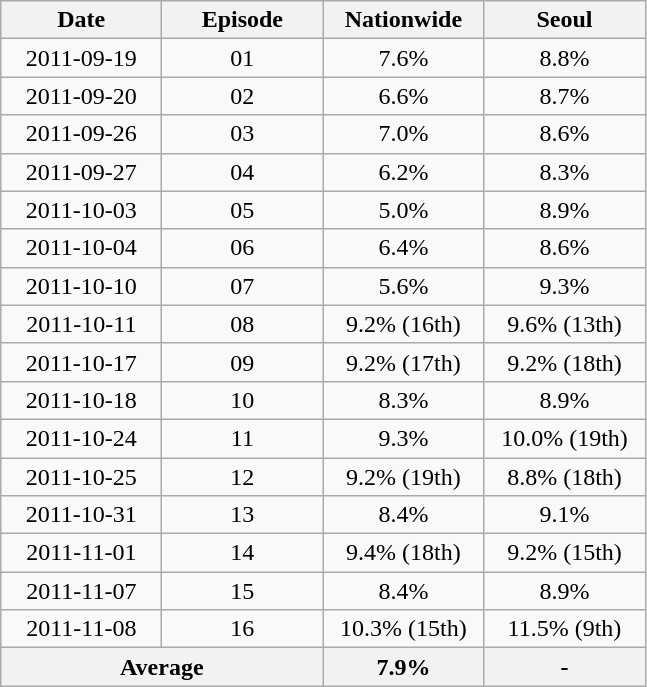<table class="wikitable">
<tr>
<th width=100>Date</th>
<th width=100>Episode</th>
<th width=100>Nationwide</th>
<th width=100>Seoul</th>
</tr>
<tr align=center>
<td>2011-09-19</td>
<td>01</td>
<td>7.6%</td>
<td>8.8%</td>
</tr>
<tr align=center>
<td>2011-09-20</td>
<td>02</td>
<td>6.6%</td>
<td>8.7%</td>
</tr>
<tr align=center>
<td>2011-09-26</td>
<td>03</td>
<td>7.0%</td>
<td>8.6%</td>
</tr>
<tr align=center>
<td>2011-09-27</td>
<td>04</td>
<td>6.2%</td>
<td>8.3%</td>
</tr>
<tr align=center>
<td>2011-10-03</td>
<td>05</td>
<td>5.0%</td>
<td>8.9%</td>
</tr>
<tr align=center>
<td>2011-10-04</td>
<td>06</td>
<td>6.4%</td>
<td>8.6%</td>
</tr>
<tr align=center>
<td>2011-10-10</td>
<td>07</td>
<td>5.6%</td>
<td>9.3%</td>
</tr>
<tr align=center>
<td>2011-10-11</td>
<td>08</td>
<td>9.2% (16th)</td>
<td>9.6% (13th)</td>
</tr>
<tr align=center>
<td>2011-10-17</td>
<td>09</td>
<td>9.2% (17th)</td>
<td>9.2% (18th)</td>
</tr>
<tr align=center>
<td>2011-10-18</td>
<td>10</td>
<td>8.3%</td>
<td>8.9%</td>
</tr>
<tr align=center>
<td>2011-10-24</td>
<td>11</td>
<td>9.3%</td>
<td>10.0% (19th)</td>
</tr>
<tr align=center>
<td>2011-10-25</td>
<td>12</td>
<td>9.2% (19th)</td>
<td>8.8% (18th)</td>
</tr>
<tr align=center>
<td>2011-10-31</td>
<td>13</td>
<td>8.4%</td>
<td>9.1%</td>
</tr>
<tr align=center>
<td>2011-11-01</td>
<td>14</td>
<td>9.4% (18th)</td>
<td>9.2% (15th)</td>
</tr>
<tr align=center>
<td>2011-11-07</td>
<td>15</td>
<td>8.4%</td>
<td>8.9%</td>
</tr>
<tr align=center>
<td>2011-11-08</td>
<td>16</td>
<td>10.3% (15th)</td>
<td>11.5% (9th)</td>
</tr>
<tr align="center">
<th colspan=2>Average</th>
<th>7.9%</th>
<th>-</th>
</tr>
</table>
